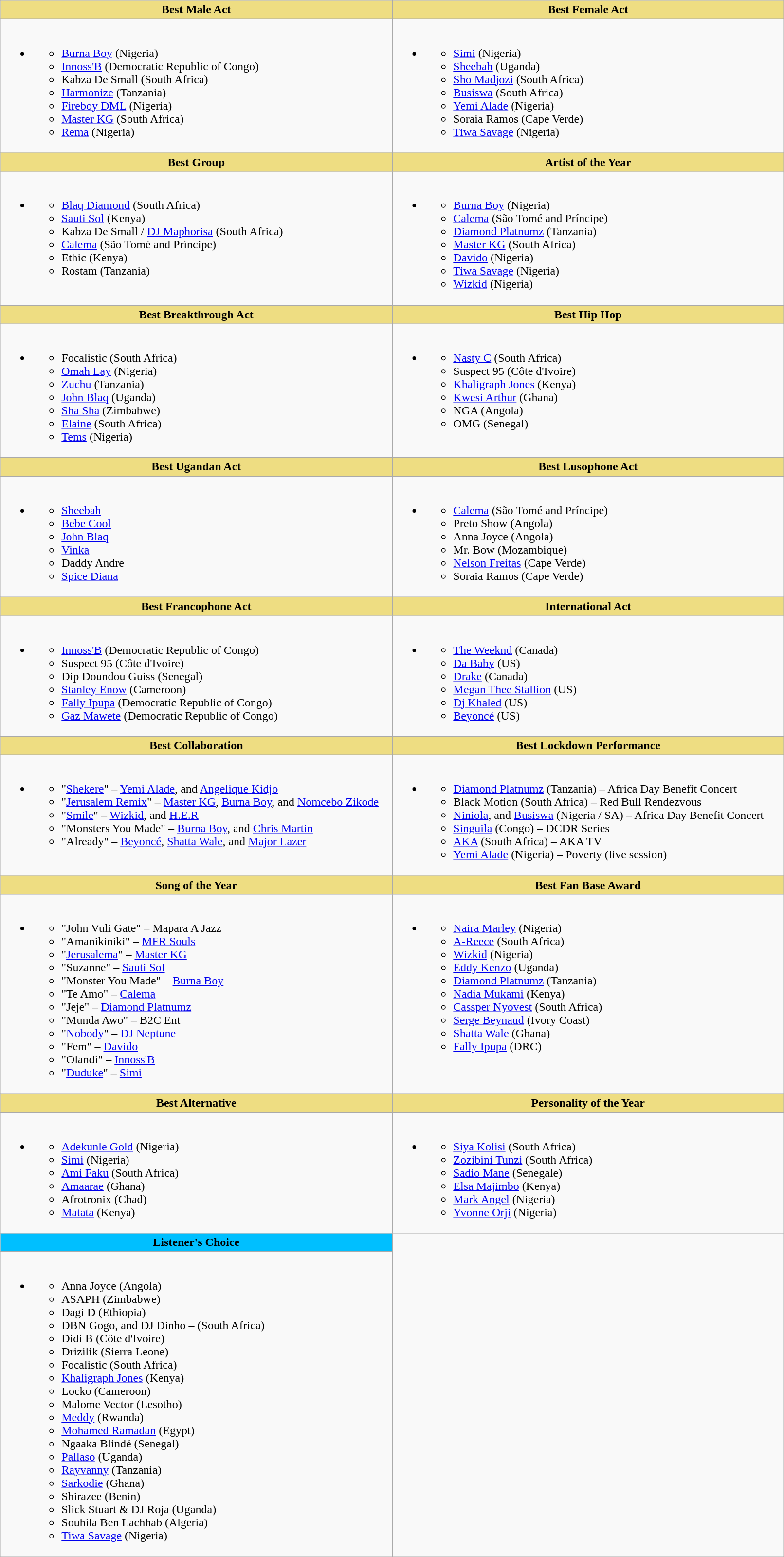<table class=wikitable width="85%">
<tr>
<th style="background:#EEDD82;" ! width="50%">Best Male Act</th>
<th style="background:#EEDD82;" ! width="50%">Best Female Act</th>
</tr>
<tr>
<td valign="top"><br><ul><li><ul><li><a href='#'>Burna Boy</a> (Nigeria)</li><li><a href='#'>Innoss'B</a> (Democratic Republic of Congo)</li><li>Kabza De Small (South Africa)</li><li><a href='#'>Harmonize</a> (Tanzania)</li><li><a href='#'>Fireboy DML</a> (Nigeria)</li><li><a href='#'>Master KG</a> (South Africa)</li><li><a href='#'>Rema</a> (Nigeria)</li></ul></li></ul></td>
<td valign="top"><br><ul><li><ul><li><a href='#'>Simi</a> (Nigeria)</li><li><a href='#'>Sheebah</a> (Uganda)</li><li><a href='#'>Sho Madjozi</a> (South Africa)</li><li><a href='#'>Busiswa</a> (South Africa)</li><li><a href='#'>Yemi Alade</a> (Nigeria)</li><li>Soraia Ramos (Cape Verde)</li><li><a href='#'>Tiwa Savage</a> (Nigeria)</li></ul></li></ul></td>
</tr>
<tr>
<th style="background:#EEDD82;" ! width="50%">Best Group</th>
<th style="background:#EEDD82;" ! width="50%">Artist of the Year</th>
</tr>
<tr>
<td valign="top"><br><ul><li><ul><li><a href='#'>Blaq Diamond</a> (South Africa)</li><li><a href='#'>Sauti Sol</a> (Kenya)</li><li>Kabza De Small / <a href='#'>DJ Maphorisa</a> (South Africa)</li><li><a href='#'>Calema</a> (São Tomé and Príncipe)</li><li>Ethic (Kenya)</li><li>Rostam (Tanzania)</li></ul></li></ul></td>
<td valign="top"><br><ul><li><ul><li><a href='#'>Burna Boy</a> (Nigeria)</li><li><a href='#'>Calema</a> (São Tomé and Príncipe)</li><li><a href='#'>Diamond Platnumz</a> (Tanzania)</li><li><a href='#'>Master KG</a> (South Africa)</li><li><a href='#'>Davido</a> (Nigeria)</li><li><a href='#'>Tiwa Savage</a> (Nigeria)</li><li><a href='#'>Wizkid</a> (Nigeria)</li></ul></li></ul></td>
</tr>
<tr>
<th style="background:#EEDD82;" ! width="50%">Best Breakthrough Act</th>
<th style="background:#EEDD82;" ! width="50%">Best Hip Hop</th>
</tr>
<tr>
<td valign="top"><br><ul><li><ul><li>Focalistic (South Africa)</li><li><a href='#'>Omah Lay</a> (Nigeria)</li><li><a href='#'>Zuchu</a> (Tanzania)</li><li><a href='#'>John Blaq</a> (Uganda)</li><li><a href='#'>Sha Sha</a> (Zimbabwe)</li><li><a href='#'>Elaine</a> (South Africa)</li><li><a href='#'>Tems</a> (Nigeria)</li></ul></li></ul></td>
<td valign="top"><br><ul><li><ul><li><a href='#'>Nasty C</a> (South Africa)</li><li>Suspect 95 (Côte d'Ivoire)</li><li><a href='#'>Khaligraph Jones</a> (Kenya)</li><li><a href='#'>Kwesi Arthur</a> (Ghana)</li><li>NGA (Angola)</li><li>OMG (Senegal)</li></ul></li></ul></td>
</tr>
<tr>
<th style="background:#EEDD82;" ! width="50%">Best Ugandan Act</th>
<th style="background:#EEDD82;" ! width="50%">Best Lusophone Act</th>
</tr>
<tr>
<td valign="top"><br><ul><li><ul><li><a href='#'>Sheebah</a></li><li><a href='#'>Bebe Cool</a></li><li><a href='#'>John Blaq</a></li><li><a href='#'>Vinka</a></li><li>Daddy Andre</li><li><a href='#'>Spice Diana</a></li></ul></li></ul></td>
<td valign="top"><br><ul><li><ul><li><a href='#'>Calema</a> (São Tomé and Príncipe)</li><li>Preto Show (Angola)</li><li>Anna Joyce (Angola)</li><li>Mr. Bow (Mozambique)</li><li><a href='#'>Nelson Freitas</a> (Cape Verde)</li><li>Soraia Ramos (Cape Verde)</li></ul></li></ul></td>
</tr>
<tr>
<th style="background:#EEDD82;" ! width="50%">Best Francophone Act</th>
<th style="background:#EEDD82;" ! width="50%">International Act</th>
</tr>
<tr>
<td valign="top"><br><ul><li><ul><li><a href='#'>Innoss'B</a> (Democratic Republic of Congo)</li><li>Suspect 95 (Côte d'Ivoire)</li><li>Dip Doundou Guiss (Senegal)</li><li><a href='#'>Stanley Enow</a> (Cameroon)</li><li><a href='#'>Fally Ipupa</a> (Democratic Republic of Congo)</li><li><a href='#'>Gaz Mawete</a> (Democratic Republic of Congo)</li></ul></li></ul></td>
<td valign="top"><br><ul><li><ul><li><a href='#'>The Weeknd</a> (Canada)</li><li><a href='#'>Da Baby</a> (US)</li><li><a href='#'>Drake</a> (Canada)</li><li><a href='#'>Megan Thee Stallion</a> (US)</li><li><a href='#'>Dj Khaled</a> (US)</li><li><a href='#'>Beyoncé</a> (US)</li></ul></li></ul></td>
</tr>
<tr>
<th style="background:#EEDD82;" ! width="50%">Best Collaboration</th>
<th style="background:#EEDD82;" ! width="50%">Best Lockdown Performance</th>
</tr>
<tr>
<td valign="top"><br><ul><li><ul><li>"<a href='#'>Shekere</a>" – <a href='#'>Yemi Alade</a>, and <a href='#'>Angelique Kidjo</a></li><li>"<a href='#'>Jerusalem Remix</a>" – <a href='#'>Master KG</a>, <a href='#'>Burna Boy</a>, and <a href='#'>Nomcebo Zikode</a></li><li>"<a href='#'>Smile</a>" – <a href='#'>Wizkid</a>, and <a href='#'>H.E.R</a></li><li>"Monsters You Made" – <a href='#'>Burna Boy</a>, and <a href='#'>Chris Martin</a></li><li>"Already" – <a href='#'>Beyoncé</a>, <a href='#'>Shatta Wale</a>, and <a href='#'>Major Lazer</a></li></ul></li></ul></td>
<td valign="top"><br><ul><li><ul><li><a href='#'>Diamond Platnumz</a> (Tanzania) – Africa Day Benefit Concert</li><li>Black Motion (South Africa) – Red Bull Rendezvous</li><li><a href='#'>Niniola</a>, and <a href='#'>Busiswa</a> (Nigeria / SA) – Africa Day Benefit Concert</li><li><a href='#'>Singuila</a> (Congo) – DCDR Series</li><li><a href='#'>AKA</a> (South Africa) – AKA TV</li><li><a href='#'>Yemi Alade</a> (Nigeria) – Poverty (live session)</li></ul></li></ul></td>
</tr>
<tr>
<th style="background:#EEDD82;" ! width="50%">Song of the Year</th>
<th style="background:#EEDD82;" ! width="50%">Best Fan Base Award</th>
</tr>
<tr>
<td valign="top"><br><ul><li><ul><li>"John Vuli Gate" – Mapara A Jazz</li><li>"Amanikiniki" –  <a href='#'>MFR Souls</a></li><li>"<a href='#'>Jerusalema</a>" – <a href='#'>Master KG</a></li><li>"Suzanne" – <a href='#'>Sauti Sol</a></li><li>"Monster You Made" – <a href='#'>Burna Boy</a></li><li>"Te Amo" – <a href='#'>Calema</a></li><li>"Jeje" – <a href='#'>Diamond Platnumz</a></li><li>"Munda Awo" – B2C Ent</li><li>"<a href='#'>Nobody</a>" – <a href='#'>DJ Neptune</a></li><li>"Fem" – <a href='#'>Davido</a></li><li>"Olandi" – <a href='#'>Innoss'B</a></li><li>"<a href='#'>Duduke</a>" – <a href='#'>Simi</a></li></ul></li></ul></td>
<td valign="top"><br><ul><li><ul><li><a href='#'>Naira Marley</a> (Nigeria)</li><li><a href='#'>A-Reece</a> (South Africa)</li><li><a href='#'>Wizkid</a> (Nigeria)</li><li><a href='#'>Eddy Kenzo</a> (Uganda)</li><li><a href='#'>Diamond Platnumz</a> (Tanzania)</li><li><a href='#'>Nadia Mukami</a> (Kenya)</li><li><a href='#'>Cassper Nyovest</a> (South Africa)</li><li><a href='#'>Serge Beynaud</a> (Ivory Coast)</li><li><a href='#'>Shatta Wale</a> (Ghana)</li><li><a href='#'>Fally Ipupa</a> (DRC)</li></ul></li></ul></td>
</tr>
<tr>
<th style="background:#EEDD82;" ! width="50%">Best Alternative</th>
<th style="background:#EEDD82;" ! style="width="50%">Personality of the Year</th>
</tr>
<tr>
<td valign="top"><br><ul><li><ul><li><a href='#'>Adekunle Gold</a> (Nigeria)</li><li><a href='#'>Simi</a> (Nigeria)</li><li><a href='#'>Ami Faku</a> (South Africa)</li><li><a href='#'>Amaarae</a> (Ghana)</li><li>Afrotronix (Chad)</li><li><a href='#'>Matata</a> (Kenya)</li></ul></li></ul></td>
<td valign="top"><br><ul><li><ul><li><a href='#'>Siya Kolisi</a> (South Africa)</li><li><a href='#'>Zozibini Tunzi</a> (South Africa)</li><li><a href='#'>Sadio Mane</a> (Senegale)</li><li><a href='#'>Elsa Majimbo</a> (Kenya)</li><li><a href='#'>Mark Angel</a> (Nigeria)</li><li><a href='#'>Yvonne Orji</a> (Nigeria)</li></ul></li></ul></td>
</tr>
<tr>
<th style="background:#00BFFF;" ! width="50%">Listener's Choice</th>
</tr>
<tr>
<td valign="top"><br><ul><li><ul><li>Anna Joyce (Angola)</li><li>ASAPH (Zimbabwe)</li><li>Dagi D (Ethiopia)</li><li>DBN Gogo, and DJ Dinho – (South Africa)</li><li>Didi B (Côte d'Ivoire)</li><li>Drizilik (Sierra Leone)</li><li>Focalistic (South Africa)</li><li><a href='#'>Khaligraph Jones</a> (Kenya)</li><li>Locko (Cameroon)</li><li>Malome Vector (Lesotho)</li><li><a href='#'>Meddy</a> (Rwanda)</li><li><a href='#'>Mohamed Ramadan</a> (Egypt)</li><li>Ngaaka Blindé (Senegal)</li><li><a href='#'>Pallaso</a> (Uganda)</li><li><a href='#'>Rayvanny</a> (Tanzania)</li><li><a href='#'>Sarkodie</a> (Ghana)</li><li>Shirazee (Benin)</li><li>Slick Stuart & DJ Roja (Uganda)</li><li>Souhila Ben Lachhab (Algeria)</li><li><a href='#'>Tiwa Savage</a> (Nigeria)</li></ul></li></ul></td>
</tr>
</table>
